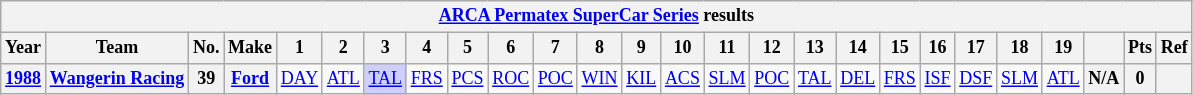<table class="wikitable" style="text-align:center; font-size:75%">
<tr>
<th colspan=32><a href='#'>ARCA Permatex SuperCar Series</a> results</th>
</tr>
<tr>
<th>Year</th>
<th>Team</th>
<th>No.</th>
<th>Make</th>
<th>1</th>
<th>2</th>
<th>3</th>
<th>4</th>
<th>5</th>
<th>6</th>
<th>7</th>
<th>8</th>
<th>9</th>
<th>10</th>
<th>11</th>
<th>12</th>
<th>13</th>
<th>14</th>
<th>15</th>
<th>16</th>
<th>17</th>
<th>18</th>
<th>19</th>
<th></th>
<th>Pts</th>
<th>Ref</th>
</tr>
<tr>
<th><a href='#'>1988</a></th>
<th><a href='#'>Wangerin Racing</a></th>
<th>39</th>
<th><a href='#'>Ford</a></th>
<td><a href='#'>DAY</a></td>
<td><a href='#'>ATL</a></td>
<td style="background:#CFCFFF;"><a href='#'>TAL</a><br></td>
<td><a href='#'>FRS</a></td>
<td><a href='#'>PCS</a></td>
<td><a href='#'>ROC</a></td>
<td><a href='#'>POC</a></td>
<td><a href='#'>WIN</a></td>
<td><a href='#'>KIL</a></td>
<td><a href='#'>ACS</a></td>
<td><a href='#'>SLM</a></td>
<td><a href='#'>POC</a></td>
<td><a href='#'>TAL</a></td>
<td><a href='#'>DEL</a></td>
<td><a href='#'>FRS</a></td>
<td><a href='#'>ISF</a></td>
<td><a href='#'>DSF</a></td>
<td><a href='#'>SLM</a></td>
<td><a href='#'>ATL</a></td>
<th>N/A</th>
<th>0</th>
<th></th>
</tr>
</table>
